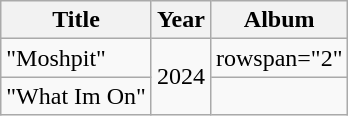<table class="wikitable plainrowheaders">
<tr>
<th scope="col">Title</th>
<th scope="col">Year</th>
<th scope="col">Album</th>
</tr>
<tr>
<td scope="row">"Moshpit"<br></td>
<td rowspan="2">2024</td>
<td>rowspan="2" </td>
</tr>
<tr>
<td scope="row">"What Im On"<br></td>
</tr>
</table>
